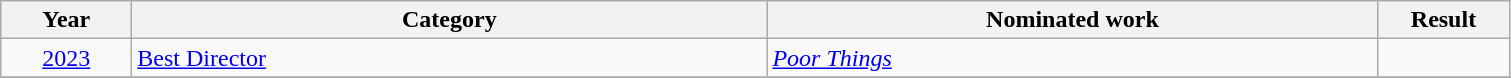<table class=wikitable>
<tr>
<th scope="col" style="width:5em;">Year</th>
<th scope="col" style="width:26em;">Category</th>
<th scope="col" style="width:25em;">Nominated work</th>
<th scope="col" style="width:5em;">Result</th>
</tr>
<tr>
<td rowspan="2" style="text-align:center;"><a href='#'>2023</a></td>
<td rowspan="2"><a href='#'>Best Director</a></td>
<td rowspan="2"><em><a href='#'>Poor Things</a></em></td>
<td></td>
</tr>
<tr>
</tr>
<tr>
</tr>
</table>
